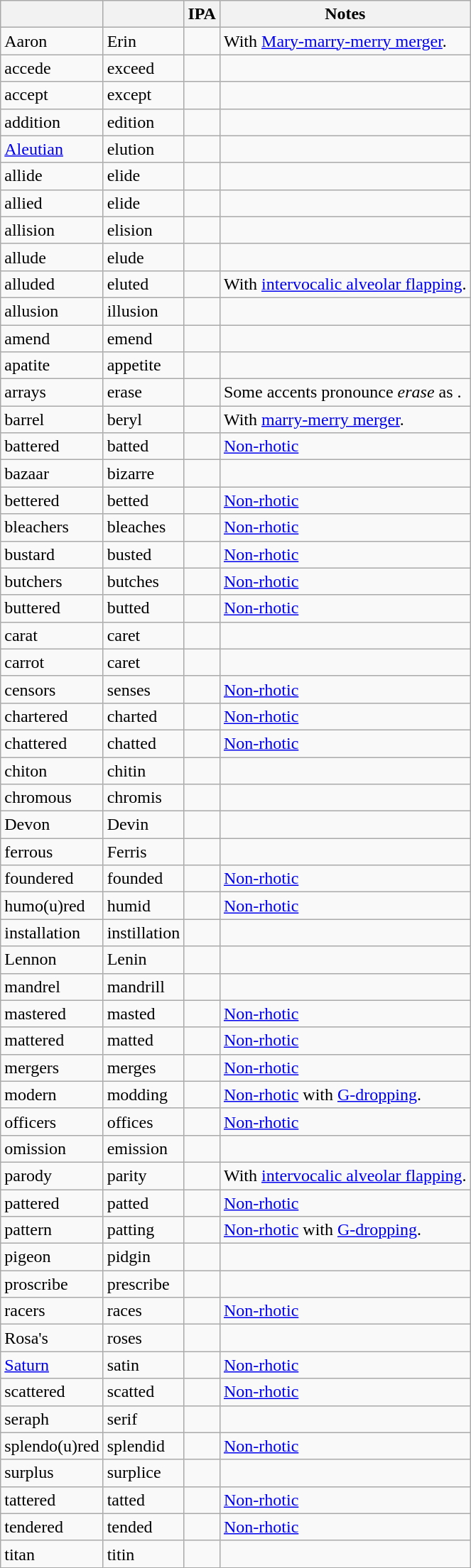<table class="wikitable sortable mw-collapsible mw-collapsed">
<tr>
<th></th>
<th></th>
<th>IPA</th>
<th>Notes</th>
</tr>
<tr>
<td>Aaron</td>
<td>Erin</td>
<td></td>
<td>With <a href='#'>Mary-marry-merry merger</a>.</td>
</tr>
<tr>
<td>accede</td>
<td>exceed</td>
<td></td>
<td></td>
</tr>
<tr>
<td>accept</td>
<td>except</td>
<td></td>
<td></td>
</tr>
<tr>
<td>addition</td>
<td>edition</td>
<td></td>
<td></td>
</tr>
<tr>
<td><a href='#'>Aleutian</a></td>
<td>elution</td>
<td></td>
<td></td>
</tr>
<tr>
<td>allide</td>
<td>elide</td>
<td></td>
<td></td>
</tr>
<tr>
<td>allied</td>
<td>elide</td>
<td></td>
<td></td>
</tr>
<tr>
<td>allision</td>
<td>elision</td>
<td></td>
<td></td>
</tr>
<tr>
<td>allude</td>
<td>elude</td>
<td></td>
<td></td>
</tr>
<tr>
<td>alluded</td>
<td>eluted</td>
<td></td>
<td>With <a href='#'>intervocalic alveolar flapping</a>.</td>
</tr>
<tr>
<td>allusion</td>
<td>illusion</td>
<td></td>
<td></td>
</tr>
<tr>
<td>amend</td>
<td>emend</td>
<td></td>
<td></td>
</tr>
<tr>
<td>apatite</td>
<td>appetite</td>
<td></td>
<td></td>
</tr>
<tr>
<td>arrays</td>
<td>erase</td>
<td></td>
<td>Some accents pronounce <em>erase</em> as .</td>
</tr>
<tr>
<td>barrel</td>
<td>beryl</td>
<td></td>
<td>With <a href='#'>marry-merry merger</a>.</td>
</tr>
<tr>
<td>battered</td>
<td>batted</td>
<td></td>
<td><a href='#'>Non-rhotic</a></td>
</tr>
<tr>
<td>bazaar</td>
<td>bizarre</td>
<td></td>
<td></td>
</tr>
<tr>
<td>bettered</td>
<td>betted</td>
<td></td>
<td><a href='#'>Non-rhotic</a></td>
</tr>
<tr>
<td>bleachers</td>
<td>bleaches</td>
<td></td>
<td><a href='#'>Non-rhotic</a></td>
</tr>
<tr>
<td>bustard</td>
<td>busted</td>
<td></td>
<td><a href='#'>Non-rhotic</a></td>
</tr>
<tr>
<td>butchers</td>
<td>butches</td>
<td></td>
<td><a href='#'>Non-rhotic</a></td>
</tr>
<tr>
<td>buttered</td>
<td>butted</td>
<td></td>
<td><a href='#'>Non-rhotic</a></td>
</tr>
<tr>
<td>carat</td>
<td>caret</td>
<td></td>
<td></td>
</tr>
<tr>
<td>carrot</td>
<td>caret</td>
<td></td>
<td></td>
</tr>
<tr>
<td>censors</td>
<td>senses</td>
<td></td>
<td><a href='#'>Non-rhotic</a></td>
</tr>
<tr>
<td>chartered</td>
<td>charted</td>
<td></td>
<td><a href='#'>Non-rhotic</a></td>
</tr>
<tr>
<td>chattered</td>
<td>chatted</td>
<td></td>
<td><a href='#'>Non-rhotic</a></td>
</tr>
<tr>
<td>chiton</td>
<td>chitin</td>
<td></td>
<td></td>
</tr>
<tr>
<td>chromous</td>
<td>chromis</td>
<td></td>
<td></td>
</tr>
<tr>
<td>Devon</td>
<td>Devin</td>
<td></td>
<td></td>
</tr>
<tr>
<td>ferrous</td>
<td>Ferris</td>
<td></td>
<td></td>
</tr>
<tr>
<td>foundered</td>
<td>founded</td>
<td></td>
<td><a href='#'>Non-rhotic</a></td>
</tr>
<tr>
<td>humo(u)red</td>
<td>humid</td>
<td></td>
<td><a href='#'>Non-rhotic</a></td>
</tr>
<tr>
<td>installation</td>
<td>instillation</td>
<td></td>
<td></td>
</tr>
<tr>
<td>Lennon</td>
<td>Lenin</td>
<td></td>
<td></td>
</tr>
<tr>
<td>mandrel</td>
<td>mandrill</td>
<td></td>
<td></td>
</tr>
<tr>
<td>mastered</td>
<td>masted</td>
<td></td>
<td><a href='#'>Non-rhotic</a></td>
</tr>
<tr>
<td>mattered</td>
<td>matted</td>
<td></td>
<td><a href='#'>Non-rhotic</a></td>
</tr>
<tr>
<td>mergers</td>
<td>merges</td>
<td></td>
<td><a href='#'>Non-rhotic</a></td>
</tr>
<tr>
<td>modern</td>
<td>modding</td>
<td></td>
<td><a href='#'>Non-rhotic</a> with <a href='#'>G-dropping</a>.</td>
</tr>
<tr>
<td>officers</td>
<td>offices</td>
<td></td>
<td><a href='#'>Non-rhotic</a></td>
</tr>
<tr>
<td>omission</td>
<td>emission</td>
<td></td>
<td></td>
</tr>
<tr>
<td>parody</td>
<td>parity</td>
<td></td>
<td>With <a href='#'>intervocalic alveolar flapping</a>.</td>
</tr>
<tr>
<td>pattered</td>
<td>patted</td>
<td></td>
<td><a href='#'>Non-rhotic</a></td>
</tr>
<tr>
<td>pattern</td>
<td>patting</td>
<td></td>
<td><a href='#'>Non-rhotic</a> with <a href='#'>G-dropping</a>.</td>
</tr>
<tr>
<td>pigeon</td>
<td>pidgin</td>
<td></td>
<td></td>
</tr>
<tr>
<td>proscribe</td>
<td>prescribe</td>
<td></td>
<td></td>
</tr>
<tr>
<td>racers</td>
<td>races</td>
<td></td>
<td><a href='#'>Non-rhotic</a></td>
</tr>
<tr>
<td>Rosa's</td>
<td>roses</td>
<td></td>
<td></td>
</tr>
<tr>
<td><a href='#'>Saturn</a></td>
<td>satin</td>
<td></td>
<td><a href='#'>Non-rhotic</a></td>
</tr>
<tr>
<td>scattered</td>
<td>scatted</td>
<td></td>
<td><a href='#'>Non-rhotic</a></td>
</tr>
<tr>
<td>seraph</td>
<td>serif</td>
<td></td>
<td></td>
</tr>
<tr>
<td>splendo(u)red</td>
<td>splendid</td>
<td></td>
<td><a href='#'>Non-rhotic</a></td>
</tr>
<tr>
<td>surplus</td>
<td>surplice</td>
<td></td>
<td></td>
</tr>
<tr>
<td>tattered</td>
<td>tatted</td>
<td></td>
<td><a href='#'>Non-rhotic</a></td>
</tr>
<tr>
<td>tendered</td>
<td>tended</td>
<td></td>
<td><a href='#'>Non-rhotic</a></td>
</tr>
<tr>
<td>titan</td>
<td>titin</td>
<td></td>
<td></td>
</tr>
</table>
